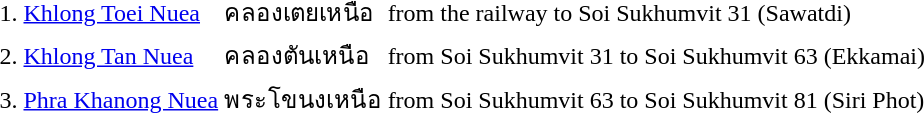<table>
<tr>
<td>1.</td>
<td><a href='#'>Khlong Toei Nuea</a></td>
<td>คลองเตยเหนือ</td>
<td>from the railway to Soi Sukhumvit 31 (Sawatdi)</td>
</tr>
<tr>
<td>2.</td>
<td><a href='#'>Khlong Tan Nuea</a></td>
<td>คลองตันเหนือ</td>
<td>from Soi Sukhumvit 31 to Soi Sukhumvit 63 (Ekkamai)</td>
</tr>
<tr>
<td>3.</td>
<td><a href='#'>Phra Khanong Nuea</a></td>
<td>พระโขนงเหนือ</td>
<td>from Soi Sukhumvit 63 to Soi Sukhumvit 81 (Siri Phot)</td>
</tr>
</table>
